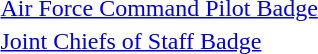<table>
<tr>
<td></td>
<td><a href='#'>Air Force Command Pilot Badge</a></td>
</tr>
<tr>
<td></td>
<td><a href='#'>Joint Chiefs of Staff Badge</a></td>
</tr>
<tr>
</tr>
</table>
